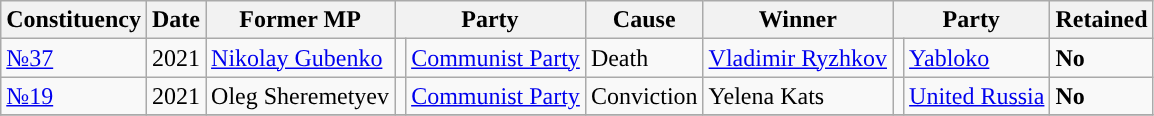<table class="wikitable">
<tr>
<th>Constituency</th>
<th>Date</th>
<th>Former MP</th>
<th colspan=2>Party</th>
<th>Cause</th>
<th>Winner</th>
<th colspan=2>Party</th>
<th>Retained</th>
</tr>
<tr>
<td><a href='#'>№37</a></td>
<td>2021</td>
<td><a href='#'>Nikolay Gubenko</a></td>
<td style="background-color:"></td>
<td><a href='#'>Communist Party</a></td>
<td>Death</td>
<td><a href='#'>Vladimir Ryzhkov</a></td>
<td style="background-color:"></td>
<td><a href='#'>Yabloko</a></td>
<td><strong>No</strong></td>
</tr>
<tr>
<td><a href='#'>№19</a></td>
<td>2021</td>
<td>Oleg Sheremetyev</td>
<td style="background-color:"></td>
<td><a href='#'>Communist Party</a></td>
<td>Conviction</td>
<td>Yelena Kats</td>
<td style="background-color:"></td>
<td><a href='#'>United Russia</a></td>
<td><strong>No</strong></td>
</tr>
<tr>
</tr>
</table>
